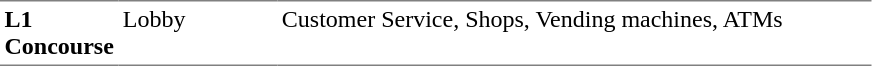<table table border=0 cellspacing=0 cellpadding=3>
<tr>
<td style="border-bottom:solid 1px gray; border-top:solid 1px gray;" valign=top width=50><strong>L1<br>Concourse</strong></td>
<td style="border-bottom:solid 1px gray; border-top:solid 1px gray;" valign=top width=100>Lobby</td>
<td style="border-bottom:solid 1px gray; border-top:solid 1px gray;" valign=top width=390>Customer Service, Shops, Vending machines, ATMs</td>
</tr>
</table>
